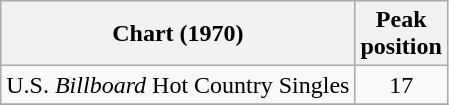<table class="wikitable sortable">
<tr>
<th align="left">Chart (1970)</th>
<th align="center">Peak<br>position</th>
</tr>
<tr>
<td align="left">U.S. <em>Billboard</em> Hot Country Singles</td>
<td align="center">17</td>
</tr>
<tr>
</tr>
</table>
